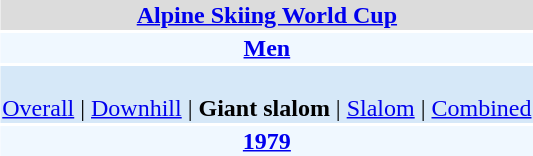<table align="right" class="toccolours" style="margin: 0 0 1em 1em;">
<tr>
<td colspan="2" align=center bgcolor=Gainsboro><strong><a href='#'>Alpine Skiing World Cup</a></strong></td>
</tr>
<tr>
<td colspan="2" align=center bgcolor=AliceBlue><strong><a href='#'>Men</a></strong></td>
</tr>
<tr>
<td colspan="2" align=center bgcolor=D6E8F8><br><a href='#'>Overall</a> | 
<a href='#'>Downhill</a> | 
<strong>Giant slalom</strong> | 
<a href='#'>Slalom</a> | 
<a href='#'>Combined</a></td>
</tr>
<tr>
<td colspan="2" align=center bgcolor=AliceBlue><strong><a href='#'>1979</a></strong></td>
</tr>
</table>
